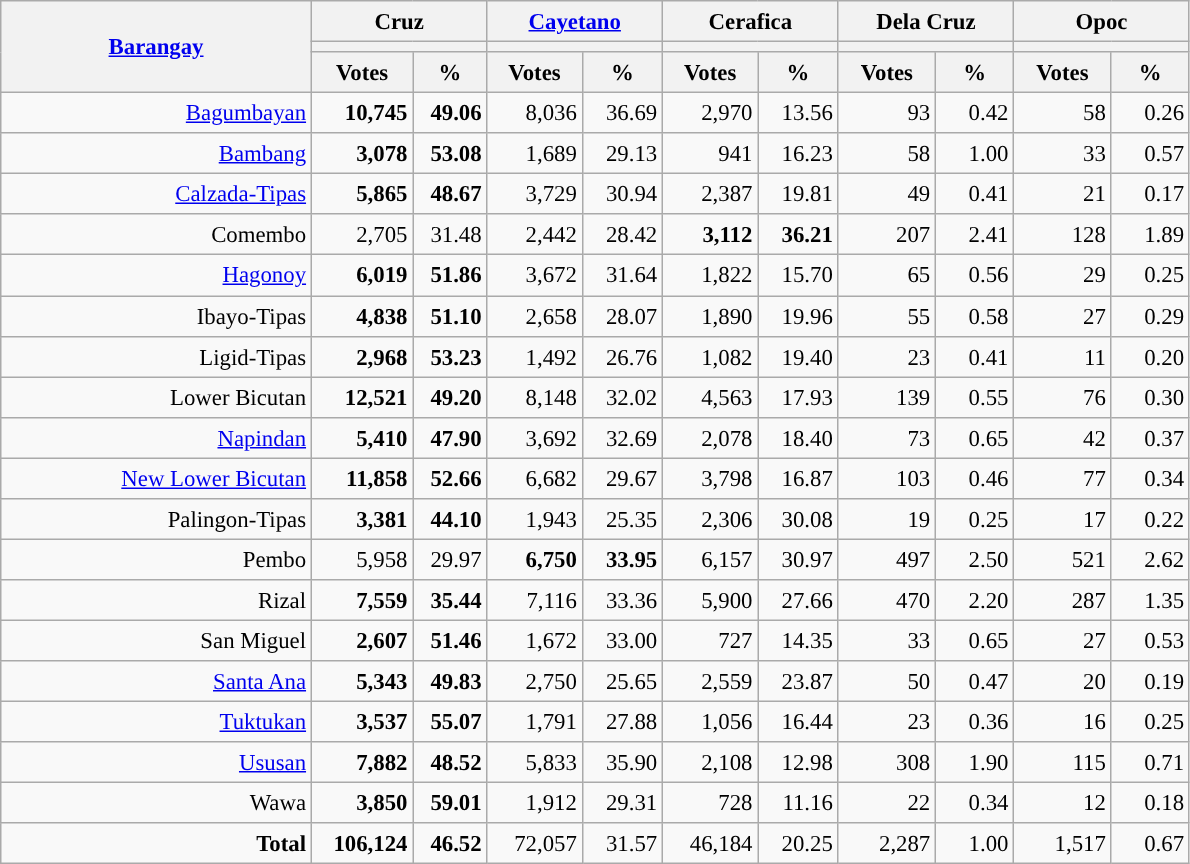<table class="wikitable collapsible collapsed" style="text-align:right; font-size:95%; line-height:20px;">
<tr>
<th rowspan="3" width="200"><a href='#'>Barangay</a></th>
<th colspan="2" width="110">Cruz</th>
<th colspan="2" width="110"><a href='#'> Cayetano</a></th>
<th colspan="2" width="110">Cerafica</th>
<th colspan="2" width="110">Dela Cruz</th>
<th colspan="2" width="110">Opoc</th>
</tr>
<tr>
<th colspan="2" style="background:"></th>
<th colspan="2" style="background:"></th>
<th colspan="2" style="background:"></th>
<th colspan="2" style="background:"></th>
<th colspan="2" style="background:"></th>
</tr>
<tr>
<th>Votes</th>
<th>%</th>
<th>Votes</th>
<th>%</th>
<th>Votes</th>
<th>%</th>
<th>Votes</th>
<th>%</th>
<th>Votes</th>
<th>%</th>
</tr>
<tr>
<td><a href='#'> Bagumbayan</a></td>
<td style="background:#"><strong>10,745</strong></td>
<td style="background:#"><strong>49.06</strong></td>
<td>8,036</td>
<td>36.69</td>
<td>2,970</td>
<td>13.56</td>
<td>93</td>
<td>0.42</td>
<td>58</td>
<td>0.26</td>
</tr>
<tr>
<td><a href='#'> Bambang</a></td>
<td style="background:#"><strong>3,078</strong></td>
<td style="background:#"><strong>53.08</strong></td>
<td>1,689</td>
<td>29.13</td>
<td>941</td>
<td>16.23</td>
<td>58</td>
<td>1.00</td>
<td>33</td>
<td>0.57</td>
</tr>
<tr>
<td><a href='#'> Calzada-Tipas</a></td>
<td style="background:#"><strong>5,865</strong></td>
<td style="background:#"><strong>48.67</strong></td>
<td>3,729</td>
<td>30.94</td>
<td>2,387</td>
<td>19.81</td>
<td>49</td>
<td>0.41</td>
<td>21</td>
<td>0.17</td>
</tr>
<tr>
<td>Comembo</td>
<td>2,705</td>
<td>31.48</td>
<td>2,442</td>
<td>28.42</td>
<td style="background:#"><strong>3,112</strong></td>
<td style="background:#"><strong>36.21</strong></td>
<td>207</td>
<td>2.41</td>
<td>128</td>
<td>1.89</td>
</tr>
<tr>
<td><a href='#'> Hagonoy</a></td>
<td style="background:#"><strong>6,019</strong></td>
<td style="background:#"><strong>51.86</strong></td>
<td>3,672</td>
<td>31.64</td>
<td>1,822</td>
<td>15.70</td>
<td>65</td>
<td>0.56</td>
<td>29</td>
<td>0.25</td>
</tr>
<tr>
<td>Ibayo-Tipas</td>
<td style="background:#"><strong>4,838</strong></td>
<td style="background:#"><strong>51.10</strong></td>
<td>2,658</td>
<td>28.07</td>
<td>1,890</td>
<td>19.96</td>
<td>55</td>
<td>0.58</td>
<td>27</td>
<td>0.29</td>
</tr>
<tr>
<td>Ligid-Tipas</td>
<td style="background:#"><strong>2,968</strong></td>
<td style="background:#"><strong>53.23</strong></td>
<td>1,492</td>
<td>26.76</td>
<td>1,082</td>
<td>19.40</td>
<td>23</td>
<td>0.41</td>
<td>11</td>
<td>0.20</td>
</tr>
<tr>
<td>Lower Bicutan</td>
<td style="background:#"><strong>12,521</strong></td>
<td style="background:#"><strong>49.20</strong></td>
<td>8,148</td>
<td>32.02</td>
<td>4,563</td>
<td>17.93</td>
<td>139</td>
<td>0.55</td>
<td>76</td>
<td>0.30</td>
</tr>
<tr>
<td><a href='#'> Napindan</a></td>
<td style="background:#"><strong>5,410</strong></td>
<td style="background:#"><strong>47.90</strong></td>
<td>3,692</td>
<td>32.69</td>
<td>2,078</td>
<td>18.40</td>
<td>73</td>
<td>0.65</td>
<td>42</td>
<td>0.37</td>
</tr>
<tr>
<td><a href='#'>New Lower Bicutan</a></td>
<td style="background:#"><strong>11,858</strong></td>
<td style="background:#"><strong>52.66</strong></td>
<td>6,682</td>
<td>29.67</td>
<td>3,798</td>
<td>16.87</td>
<td>103</td>
<td>0.46</td>
<td>77</td>
<td>0.34</td>
</tr>
<tr>
<td>Palingon-Tipas</td>
<td style="background:#"><strong>3,381</strong></td>
<td style="background:#"><strong>44.10</strong></td>
<td>1,943</td>
<td>25.35</td>
<td>2,306</td>
<td>30.08</td>
<td>19</td>
<td>0.25</td>
<td>17</td>
<td>0.22</td>
</tr>
<tr>
<td>Pembo</td>
<td>5,958</td>
<td>29.97</td>
<td style="background:#"><strong>6,750</strong></td>
<td style="background:#"><strong>33.95</strong></td>
<td>6,157</td>
<td>30.97</td>
<td>497</td>
<td>2.50</td>
<td>521</td>
<td>2.62</td>
</tr>
<tr>
<td>Rizal</td>
<td style="background:#"><strong>7,559</strong></td>
<td style="background:#"><strong>35.44</strong></td>
<td>7,116</td>
<td>33.36</td>
<td>5,900</td>
<td>27.66</td>
<td>470</td>
<td>2.20</td>
<td>287</td>
<td>1.35</td>
</tr>
<tr>
<td>San Miguel</td>
<td style="background:#"><strong>2,607</strong></td>
<td style="background:#"><strong>51.46</strong></td>
<td>1,672</td>
<td>33.00</td>
<td>727</td>
<td>14.35</td>
<td>33</td>
<td>0.65</td>
<td>27</td>
<td>0.53</td>
</tr>
<tr>
<td><a href='#'> Santa Ana</a></td>
<td style="background:#"><strong>5,343</strong></td>
<td style="background:#"><strong>49.83</strong></td>
<td>2,750</td>
<td>25.65</td>
<td>2,559</td>
<td>23.87</td>
<td>50</td>
<td>0.47</td>
<td>20</td>
<td>0.19</td>
</tr>
<tr>
<td><a href='#'> Tuktukan</a></td>
<td style="background:#"><strong>3,537</strong></td>
<td style="background:#"><strong>55.07</strong></td>
<td>1,791</td>
<td>27.88</td>
<td>1,056</td>
<td>16.44</td>
<td>23</td>
<td>0.36</td>
<td>16</td>
<td>0.25</td>
</tr>
<tr>
<td><a href='#'> Ususan</a></td>
<td style="background:#"><strong>7,882</strong></td>
<td style="background:#"><strong>48.52</strong></td>
<td>5,833</td>
<td>35.90</td>
<td>2,108</td>
<td>12.98</td>
<td>308</td>
<td>1.90</td>
<td>115</td>
<td>0.71</td>
</tr>
<tr>
<td>Wawa</td>
<td style="background:#"><strong>3,850</strong></td>
<td style="background:#"><strong>59.01</strong></td>
<td>1,912</td>
<td>29.31</td>
<td>728</td>
<td>11.16</td>
<td>22</td>
<td>0.34</td>
<td>12</td>
<td>0.18</td>
</tr>
<tr>
<td><strong>Total</strong></td>
<td style="background:#"><strong>106,124</strong></td>
<td style="background:#"><strong>46.52</strong></td>
<td>72,057</td>
<td>31.57</td>
<td>46,184</td>
<td>20.25</td>
<td>2,287</td>
<td>1.00</td>
<td>1,517</td>
<td>0.67</td>
</tr>
</table>
